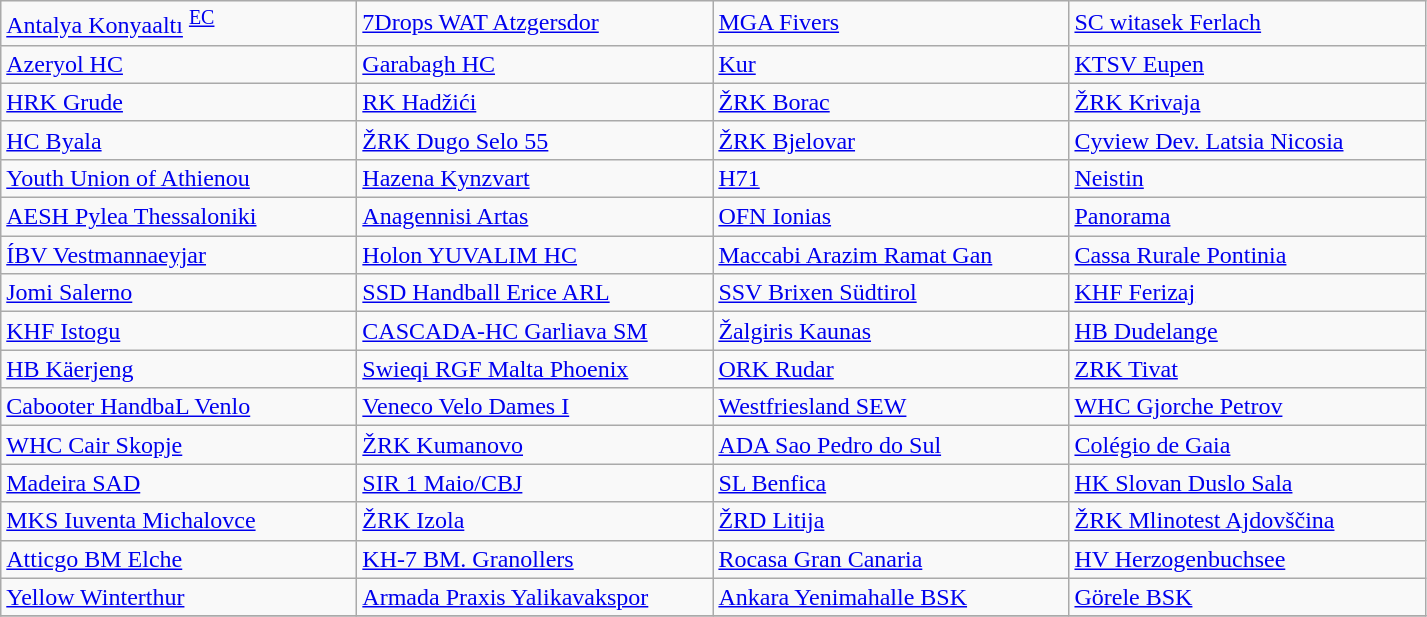<table class="wikitable">
<tr>
<td width=230px> <a href='#'>Antalya Konyaaltı</a> <sup><a href='#'>EC</a></sup></td>
<td width=230px> <a href='#'>7Drops WAT Atzgersdor</a></td>
<td width=230px> <a href='#'>MGA Fivers</a></td>
<td width=230px> <a href='#'>SC witasek Ferlach</a></td>
</tr>
<tr>
<td> <a href='#'>Azeryol HC</a></td>
<td> <a href='#'>Garabagh HC</a></td>
<td> <a href='#'>Kur</a></td>
<td> <a href='#'>KTSV Eupen</a></td>
</tr>
<tr>
<td> <a href='#'>HRK Grude</a></td>
<td> <a href='#'>RK Hadžići</a></td>
<td> <a href='#'>ŽRK Borac</a></td>
<td> <a href='#'>ŽRK Krivaja</a></td>
</tr>
<tr>
<td> <a href='#'>HC Byala</a></td>
<td> <a href='#'>ŽRK Dugo Selo 55</a></td>
<td> <a href='#'>ŽRK Bjelovar</a></td>
<td> <a href='#'>Cyview Dev. Latsia Nicosia</a></td>
</tr>
<tr>
<td> <a href='#'>Youth Union of Athienou</a></td>
<td> <a href='#'>Hazena Kynzvart</a></td>
<td> <a href='#'>H71</a></td>
<td> <a href='#'>Neistin</a></td>
</tr>
<tr>
<td> <a href='#'>AESH Pylea Thessaloniki</a></td>
<td> <a href='#'>Anagennisi Artas</a></td>
<td> <a href='#'>OFN Ionias</a></td>
<td> <a href='#'>Panorama</a></td>
</tr>
<tr>
<td> <a href='#'>ÍBV Vestmannaeyjar</a></td>
<td> <a href='#'>Holon YUVALIM HC</a></td>
<td> <a href='#'>Maccabi Arazim Ramat Gan</a></td>
<td> <a href='#'>Cassa Rurale Pontinia</a></td>
</tr>
<tr>
<td> <a href='#'>Jomi Salerno</a></td>
<td> <a href='#'>SSD Handball Erice ARL</a></td>
<td> <a href='#'>SSV Brixen Südtirol</a></td>
<td> <a href='#'>KHF Ferizaj</a></td>
</tr>
<tr>
<td> <a href='#'>KHF Istogu</a></td>
<td> <a href='#'>CASCADA-HC Garliava SM</a></td>
<td> <a href='#'>Žalgiris Kaunas</a></td>
<td> <a href='#'>HB Dudelange</a></td>
</tr>
<tr>
<td> <a href='#'>HB Käerjeng</a></td>
<td> <a href='#'>Swieqi RGF Malta Phoenix</a></td>
<td> <a href='#'>ORK Rudar</a></td>
<td> <a href='#'>ZRK Tivat</a></td>
</tr>
<tr>
<td> <a href='#'>Cabooter HandbaL Venlo</a></td>
<td> <a href='#'>Veneco Velo Dames I</a></td>
<td> <a href='#'>Westfriesland SEW</a></td>
<td> <a href='#'>WHC Gjorche Petrov</a></td>
</tr>
<tr>
<td> <a href='#'>WHC Cair Skopje</a></td>
<td> <a href='#'>ŽRK Kumanovo</a></td>
<td> <a href='#'>ADA Sao Pedro do Sul</a></td>
<td> <a href='#'>Colégio de Gaia</a></td>
</tr>
<tr>
<td> <a href='#'>Madeira SAD</a></td>
<td> <a href='#'>SIR 1 Maio/CBJ</a></td>
<td> <a href='#'>SL Benfica</a></td>
<td> <a href='#'>HK Slovan Duslo Sala</a></td>
</tr>
<tr>
<td> <a href='#'>MKS Iuventa Michalovce</a></td>
<td> <a href='#'>ŽRK Izola</a></td>
<td> <a href='#'>ŽRD Litija</a></td>
<td> <a href='#'>ŽRK Mlinotest Ajdovščina</a></td>
</tr>
<tr>
<td> <a href='#'>Atticgo BM Elche</a></td>
<td> <a href='#'>KH-7 BM. Granollers</a></td>
<td> <a href='#'>Rocasa Gran Canaria</a></td>
<td> <a href='#'>HV Herzogenbuchsee</a></td>
</tr>
<tr>
<td> <a href='#'>Yellow Winterthur</a></td>
<td> <a href='#'>Armada Praxis Yalikavakspor</a></td>
<td> <a href='#'>Ankara Yenimahalle BSK</a></td>
<td> <a href='#'>Görele BSK</a></td>
</tr>
<tr>
</tr>
</table>
